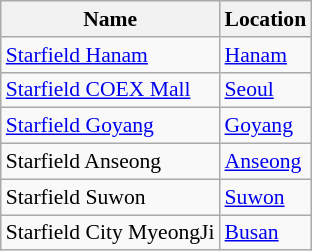<table class="wikitable sortable" style="font-size:90%;">
<tr>
<th>Name</th>
<th>Location</th>
</tr>
<tr>
<td><a href='#'>Starfield Hanam</a></td>
<td><a href='#'>Hanam</a></td>
</tr>
<tr>
<td><a href='#'>Starfield COEX Mall</a></td>
<td><a href='#'>Seoul</a></td>
</tr>
<tr>
<td><a href='#'>Starfield Goyang</a></td>
<td><a href='#'>Goyang</a></td>
</tr>
<tr>
<td>Starfield Anseong</td>
<td><a href='#'>Anseong</a></td>
</tr>
<tr>
<td>Starfield Suwon</td>
<td><a href='#'>Suwon</a></td>
</tr>
<tr>
<td>Starfield City MyeongJi</td>
<td><a href='#'>Busan</a></td>
</tr>
</table>
